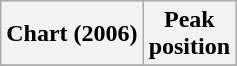<table class="wikitable plainrowheaders" style="text-align:center;">
<tr>
<th scope="col">Chart (2006)</th>
<th scope="col">Peak<br>position</th>
</tr>
<tr>
</tr>
</table>
